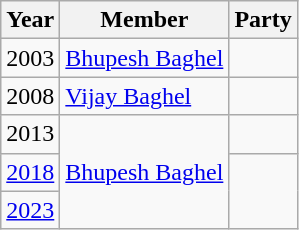<table class="wikitable sortable">
<tr>
<th>Year</th>
<th>Member</th>
<th colspan="2">Party</th>
</tr>
<tr>
<td>2003</td>
<td><a href='#'>Bhupesh Baghel</a></td>
<td></td>
</tr>
<tr>
<td>2008</td>
<td><a href='#'>Vijay Baghel</a></td>
<td></td>
</tr>
<tr>
<td>2013</td>
<td rowspan=3><a href='#'>Bhupesh Baghel</a></td>
<td></td>
</tr>
<tr>
<td><a href='#'>2018</a></td>
</tr>
<tr>
<td><a href='#'>2023</a></td>
</tr>
</table>
